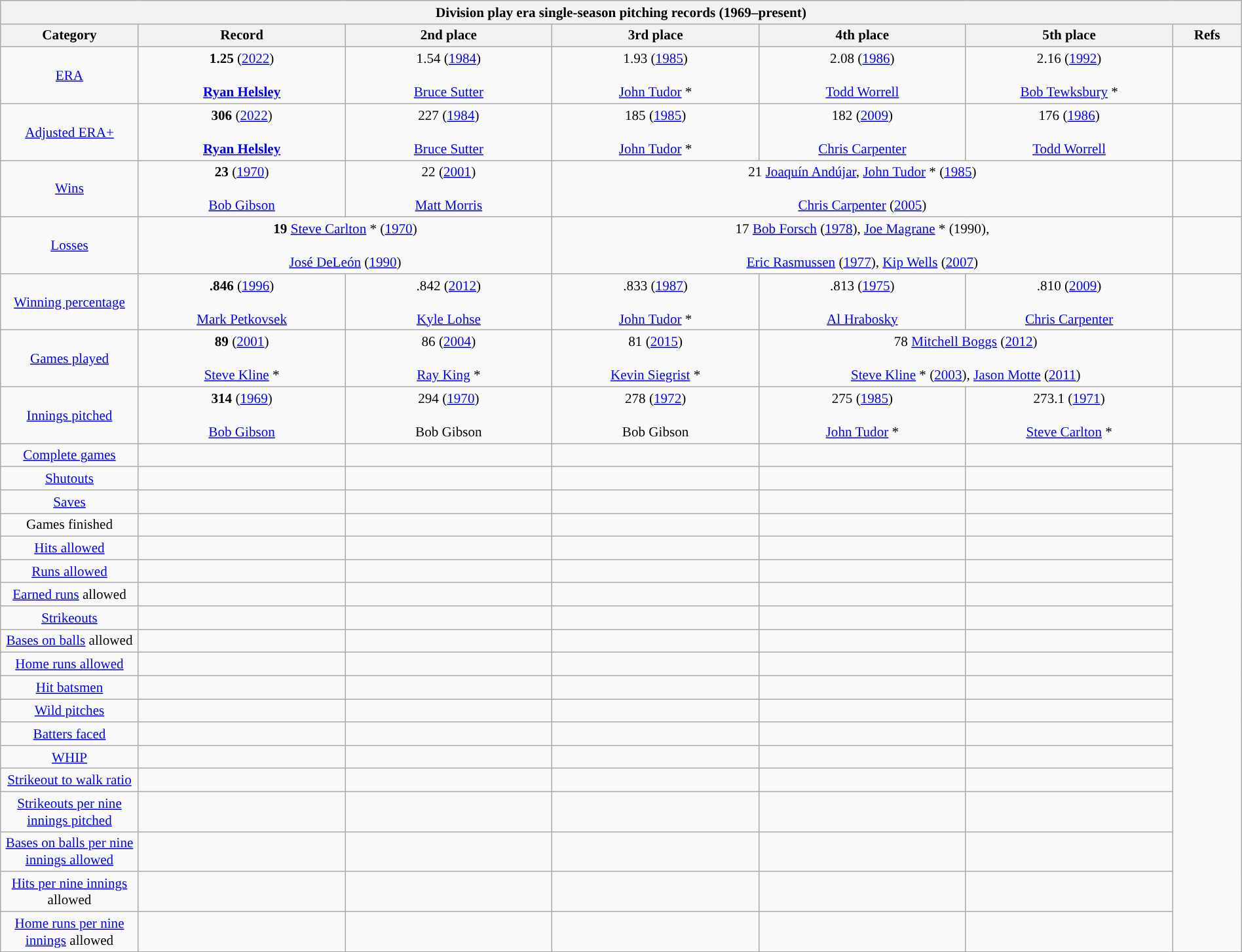<table class="wikitable" style="text-align:center; font-size:88%; width:100%">
<tr>
<th colspan=7>Division play era single-season pitching records (1969–present)</th>
</tr>
<tr>
<th scope="col" width=10%>Category</th>
<th scope="col" width=15%>Record</th>
<th scope="col" width=15%>2nd place</th>
<th scope="col" width=15%>3rd place</th>
<th scope="col" width=15%>4th place</th>
<th scope="col" width=15%>5th place</th>
<th scope="col" width=5%>Refs</th>
</tr>
<tr>
<td><a href='#'>ERA</a></td>
<td><strong>1.25</strong> (<a href='#'>2022</a>)<br><br><strong><a href='#'>Ryan Helsley</a></strong></td>
<td>1.54 (<a href='#'>1984</a>)<br><br><a href='#'>Bruce Sutter</a></td>
<td>1.93 (<a href='#'>1985</a>)<br><br><a href='#'>John Tudor</a> *</td>
<td>2.08 (<a href='#'>1986</a>)<br><br><a href='#'>Todd Worrell</a></td>
<td>2.16 (<a href='#'>1992</a>)<br><br><a href='#'>Bob Tewksbury</a> *</td>
<td></td>
</tr>
<tr>
<td><a href='#'>Adjusted ERA+</a></td>
<td><strong>306</strong> (<a href='#'>2022</a>)<br><br><strong><a href='#'>Ryan Helsley</a></strong></td>
<td>227 (<a href='#'>1984</a>)<br><br><a href='#'>Bruce Sutter</a></td>
<td>185 (<a href='#'>1985</a>)<br><br><a href='#'>John Tudor</a> *</td>
<td>182 (<a href='#'>2009</a>)<br><br><a href='#'>Chris Carpenter</a></td>
<td>176 (<a href='#'>1986</a>)<br><br><a href='#'>Todd Worrell</a></td>
<td></td>
</tr>
<tr>
<td><a href='#'>Wins</a></td>
<td><strong>23</strong> (<a href='#'>1970</a>)<br><br><a href='#'>Bob Gibson</a></td>
<td>22 (<a href='#'>2001</a>)<br><br><a href='#'>Matt Morris</a></td>
<td colspan="3" style="text-align: center;">21 <a href='#'>Joaquín Andújar</a>, <a href='#'>John Tudor</a> * (<a href='#'>1985</a>)<br><br><a href='#'>Chris Carpenter</a> (<a href='#'>2005</a>)</td>
<td></td>
</tr>
<tr>
<td><a href='#'>Losses</a></td>
<td colspan="2" style="text-align: center;"><strong>19</strong> <a href='#'>Steve Carlton</a> * (<a href='#'>1970</a>)<br><br><a href='#'>José DeLeón</a> (<a href='#'>1990</a>)</td>
<td colspan="3" style="text-align: center;">17 <a href='#'>Bob Forsch</a> (<a href='#'>1978</a>), <a href='#'>Joe Magrane</a> * (1990),<br><br><a href='#'>Eric Rasmussen</a> (<a href='#'>1977</a>), <a href='#'>Kip Wells</a> (<a href='#'>2007</a>)</td>
<td></td>
</tr>
<tr>
<td><a href='#'>Winning percentage</a></td>
<td><strong>.846</strong> (<a href='#'>1996</a>)<br><br><a href='#'>Mark Petkovsek</a></td>
<td>.842 (<a href='#'>2012</a>)<br><br><a href='#'>Kyle Lohse</a></td>
<td>.833 (<a href='#'>1987</a>)<br><br><a href='#'>John Tudor</a> *</td>
<td>.813 (<a href='#'>1975</a>)<br><br><a href='#'>Al Hrabosky</a></td>
<td>.810 (<a href='#'>2009</a>)<br><br><a href='#'>Chris Carpenter</a></td>
<td></td>
</tr>
<tr>
<td><a href='#'>Games played</a></td>
<td><strong>89</strong> (<a href='#'>2001</a>)<br><br><a href='#'>Steve Kline</a> *</td>
<td>86 (<a href='#'>2004</a>)<br><br><a href='#'>Ray King</a> *</td>
<td>81 (<a href='#'>2015</a>)<br><br><a href='#'>Kevin Siegrist</a> *</td>
<td colspan="2" style="text-align: center;">78 <a href='#'>Mitchell Boggs</a> (<a href='#'>2012</a>)<br><br><a href='#'>Steve Kline</a> * (<a href='#'>2003</a>),
<a href='#'>Jason Motte</a> (<a href='#'>2011</a>)</td>
<td></td>
</tr>
<tr>
<td><a href='#'>Innings pitched</a></td>
<td><strong>314</strong> (<a href='#'>1969</a>)<br><br><a href='#'>Bob Gibson</a></td>
<td>294 (<a href='#'>1970</a>)<br><br>Bob Gibson</td>
<td>278 (<a href='#'>1972</a>)<br><br>Bob Gibson</td>
<td>275 (<a href='#'>1985</a>)<br><br><a href='#'>John Tudor</a> *</td>
<td>273.1 (<a href='#'>1971</a>)<br><br><a href='#'>Steve Carlton</a> *</td>
<td></td>
</tr>
<tr>
<td><a href='#'>Complete games</a></td>
<td></td>
<td></td>
<td></td>
<td></td>
<td></td>
</tr>
<tr>
<td><a href='#'>Shutouts</a></td>
<td></td>
<td></td>
<td></td>
<td></td>
<td></td>
</tr>
<tr>
<td><a href='#'>Saves</a></td>
<td></td>
<td></td>
<td></td>
<td></td>
<td></td>
</tr>
<tr>
<td>Games finished</td>
<td></td>
<td></td>
<td></td>
<td></td>
<td></td>
</tr>
<tr>
<td><a href='#'>Hits allowed</a></td>
<td></td>
<td></td>
<td></td>
<td></td>
<td></td>
</tr>
<tr>
<td><a href='#'>Runs allowed</a></td>
<td></td>
<td></td>
<td></td>
<td></td>
<td></td>
</tr>
<tr>
<td><a href='#'>Earned runs</a> allowed</td>
<td></td>
<td></td>
<td></td>
<td></td>
<td></td>
</tr>
<tr>
<td><a href='#'>Strikeouts</a></td>
<td></td>
<td></td>
<td></td>
<td></td>
<td></td>
</tr>
<tr>
<td><a href='#'>Bases on balls</a> allowed</td>
<td></td>
<td></td>
<td></td>
<td></td>
<td></td>
</tr>
<tr>
<td><a href='#'>Home runs allowed</a></td>
<td></td>
<td></td>
<td></td>
<td></td>
<td></td>
</tr>
<tr>
<td><a href='#'>Hit batsmen</a></td>
<td></td>
<td></td>
<td></td>
<td></td>
<td></td>
</tr>
<tr>
<td><a href='#'>Wild pitches</a></td>
<td></td>
<td></td>
<td></td>
<td></td>
<td></td>
</tr>
<tr>
<td><a href='#'>Batters faced</a></td>
<td></td>
<td></td>
<td></td>
<td></td>
<td></td>
</tr>
<tr>
<td><a href='#'>WHIP</a></td>
<td></td>
<td></td>
<td></td>
<td></td>
<td></td>
</tr>
<tr>
<td><a href='#'>Strikeout to walk ratio</a></td>
<td></td>
<td></td>
<td></td>
<td></td>
<td></td>
</tr>
<tr>
<td><a href='#'>Strikeouts per nine innings pitched</a></td>
<td></td>
<td></td>
<td></td>
<td></td>
<td></td>
</tr>
<tr>
<td><a href='#'>Bases on balls per nine innings allowed</a></td>
<td></td>
<td></td>
<td></td>
<td></td>
<td></td>
</tr>
<tr>
<td><a href='#'>Hits per nine innings</a> allowed</td>
<td></td>
<td></td>
<td></td>
<td></td>
<td></td>
</tr>
<tr>
<td><a href='#'>Home runs per nine innings</a> allowed</td>
<td></td>
<td></td>
<td></td>
<td></td>
<td></td>
</tr>
<tr>
</tr>
</table>
